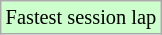<table class="wikitable" style="font-size: 85%;">
<tr style="background:#ccffcc;">
<td>Fastest session lap</td>
</tr>
</table>
